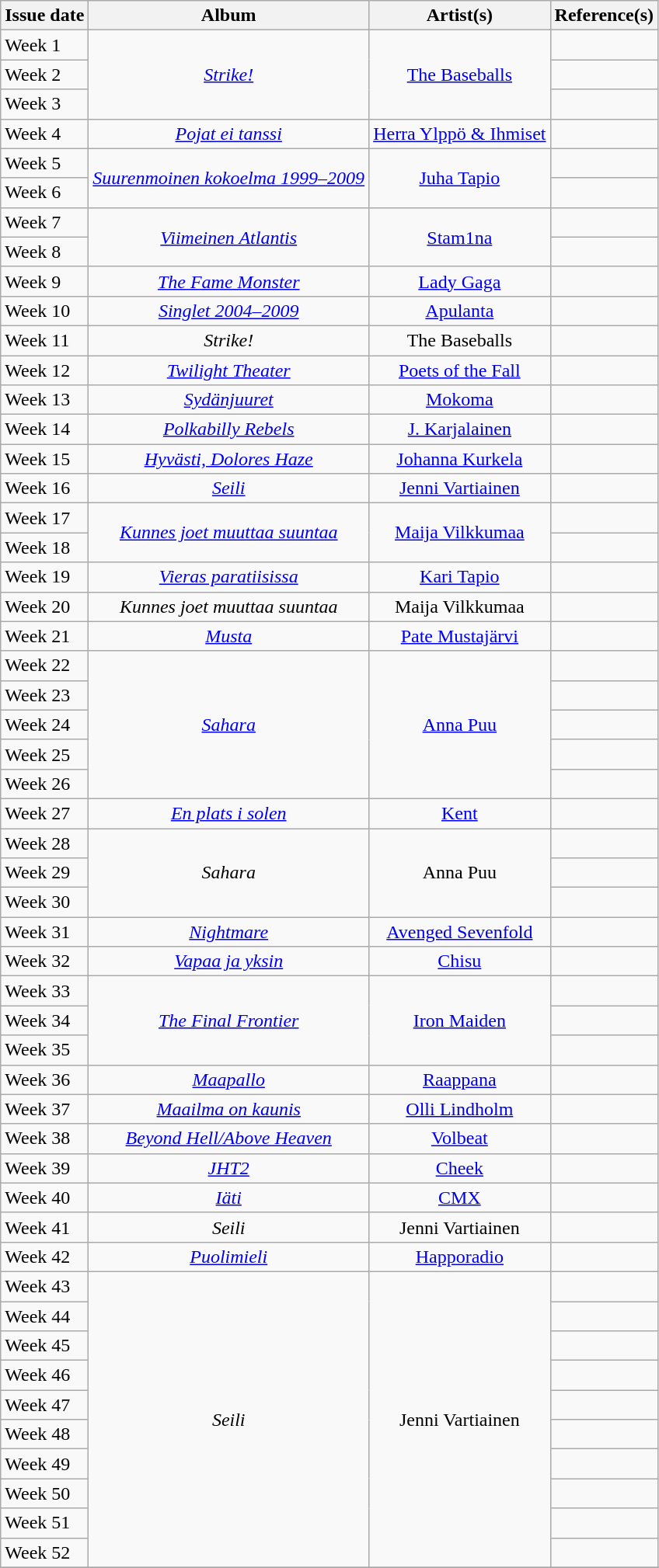<table class="wikitable">
<tr>
<th style="text-align: center;">Issue date</th>
<th style="text-align: center;">Album</th>
<th style="text-align: center;">Artist(s)</th>
<th style="text-align: center;">Reference(s)</th>
</tr>
<tr>
<td>Week 1</td>
<td style="text-align: center;" rowspan="3"><em><a href='#'>Strike!</a></em></td>
<td style="text-align: center;" rowspan="3"><a href='#'>The Baseballs</a></td>
<td style="text-align: center;"></td>
</tr>
<tr>
<td>Week 2</td>
<td style="text-align: center;"></td>
</tr>
<tr>
<td>Week 3</td>
<td style="text-align: center;"></td>
</tr>
<tr>
<td>Week 4</td>
<td style="text-align: center;" rowspan="1"><em><a href='#'>Pojat ei tanssi</a></em></td>
<td style="text-align: center;" rowspan="1"><a href='#'>Herra Ylppö & Ihmiset</a></td>
<td style="text-align: center;"></td>
</tr>
<tr>
<td>Week 5</td>
<td style="text-align: center;" rowspan="2"><em><a href='#'>Suurenmoinen kokoelma 1999&ndash;2009</a></em></td>
<td style="text-align: center;" rowspan="2"><a href='#'>Juha Tapio</a></td>
<td style="text-align: center;"></td>
</tr>
<tr>
<td>Week 6</td>
<td style="text-align: center;"></td>
</tr>
<tr>
<td>Week 7</td>
<td style="text-align: center;" rowspan="2"><em><a href='#'>Viimeinen Atlantis</a></em></td>
<td style="text-align: center;" rowspan="2"><a href='#'>Stam1na</a></td>
<td style="text-align: center;"></td>
</tr>
<tr>
<td>Week 8</td>
<td style="text-align: center;"></td>
</tr>
<tr>
<td>Week 9</td>
<td style="text-align: center;" rowspan="1"><em><a href='#'>The Fame Monster</a></em></td>
<td style="text-align: center;" rowspan="1"><a href='#'>Lady Gaga</a></td>
<td style="text-align: center;"></td>
</tr>
<tr>
<td>Week 10</td>
<td style="text-align: center;" rowspan="1"><em><a href='#'>Singlet 2004&ndash;2009</a></em></td>
<td style="text-align: center;" rowspan="1"><a href='#'>Apulanta</a></td>
<td style="text-align: center;"></td>
</tr>
<tr>
<td>Week 11</td>
<td style="text-align: center;" rowspan="1"><em>Strike!</em></td>
<td style="text-align: center;" rowspan="1">The Baseballs</td>
<td style="text-align: center;"></td>
</tr>
<tr>
<td>Week 12</td>
<td style="text-align: center;" rowspan="1"><em><a href='#'>Twilight Theater</a></em></td>
<td style="text-align: center;" rowspan="1"><a href='#'>Poets of the Fall</a></td>
<td style="text-align: center;"></td>
</tr>
<tr>
<td>Week 13</td>
<td style="text-align: center;" rowspan="1"><em><a href='#'>Sydänjuuret</a></em></td>
<td style="text-align: center;" rowspan="1"><a href='#'>Mokoma</a></td>
<td style="text-align: center;"></td>
</tr>
<tr>
<td>Week 14</td>
<td style="text-align: center;" rowspan="1"><em><a href='#'>Polkabilly Rebels</a></em></td>
<td style="text-align: center;" rowspan="1"><a href='#'>J. Karjalainen</a></td>
<td style="text-align: center;"></td>
</tr>
<tr>
<td>Week 15</td>
<td style="text-align: center;" rowspan="1"><em><a href='#'>Hyvästi, Dolores Haze</a></em></td>
<td style="text-align: center;" rowspan="1"><a href='#'>Johanna Kurkela</a></td>
<td style="text-align: center;"></td>
</tr>
<tr>
<td>Week 16</td>
<td style="text-align: center;" rowspan="1"><em><a href='#'>Seili</a></em></td>
<td style="text-align: center;" rowspan="1"><a href='#'>Jenni Vartiainen</a></td>
<td style="text-align: center;"></td>
</tr>
<tr>
<td>Week 17</td>
<td style="text-align: center;" rowspan="2"><em><a href='#'>Kunnes joet muuttaa suuntaa</a></em></td>
<td style="text-align: center;" rowspan="2"><a href='#'>Maija Vilkkumaa</a></td>
<td style="text-align: center;"></td>
</tr>
<tr>
<td>Week 18</td>
<td style="text-align: center;"></td>
</tr>
<tr>
<td>Week 19</td>
<td style="text-align: center;" rowspan="1"><em><a href='#'>Vieras paratiisissa</a></em></td>
<td style="text-align: center;" rowspan="1"><a href='#'>Kari Tapio</a></td>
<td style="text-align: center;"></td>
</tr>
<tr>
<td>Week 20</td>
<td style="text-align: center;" rowspan="1"><em>Kunnes joet muuttaa suuntaa</em></td>
<td style="text-align: center;" rowspan="1">Maija Vilkkumaa</td>
<td style="text-align: center;"></td>
</tr>
<tr>
<td>Week 21</td>
<td style="text-align: center;" rowspan="1"><em><a href='#'>Musta</a></em></td>
<td style="text-align: center;" rowspan="1"><a href='#'>Pate Mustajärvi</a></td>
<td style="text-align: center;"></td>
</tr>
<tr>
<td>Week 22</td>
<td style="text-align: center;" rowspan="5"><em><a href='#'>Sahara</a></em></td>
<td style="text-align: center;" rowspan="5"><a href='#'>Anna Puu</a></td>
<td style="text-align: center;"></td>
</tr>
<tr>
<td>Week 23</td>
<td style="text-align: center;"></td>
</tr>
<tr>
<td>Week 24</td>
<td style="text-align: center;"></td>
</tr>
<tr>
<td>Week 25</td>
<td style="text-align: center;"></td>
</tr>
<tr>
<td>Week 26</td>
<td style="text-align: center;"></td>
</tr>
<tr>
<td>Week 27</td>
<td style="text-align: center;" rowspan="1"><em><a href='#'>En plats i solen</a></em></td>
<td style="text-align: center;" rowspan="1"><a href='#'>Kent</a></td>
<td style="text-align: center;"></td>
</tr>
<tr>
<td>Week 28</td>
<td style="text-align: center;" rowspan="3"><em>Sahara</em></td>
<td style="text-align: center;" rowspan="3">Anna Puu</td>
<td style="text-align: center;"></td>
</tr>
<tr>
<td>Week 29</td>
<td style="text-align: center;"></td>
</tr>
<tr>
<td>Week 30</td>
<td style="text-align: center;"></td>
</tr>
<tr>
<td>Week 31</td>
<td style="text-align: center;" rowspan="1"><em><a href='#'>Nightmare</a></em></td>
<td style="text-align: center;" rowspan="1"><a href='#'>Avenged Sevenfold</a></td>
<td style="text-align: center;"></td>
</tr>
<tr>
<td>Week 32</td>
<td style="text-align: center;" rowspan="1"><em><a href='#'>Vapaa ja yksin</a></em></td>
<td style="text-align: center;" rowspan="1"><a href='#'>Chisu</a></td>
<td style="text-align: center;"></td>
</tr>
<tr>
<td>Week 33</td>
<td style="text-align: center;" rowspan="3"><em><a href='#'>The Final Frontier</a></em></td>
<td style="text-align: center;" rowspan="3"><a href='#'>Iron Maiden</a></td>
<td style="text-align: center;"></td>
</tr>
<tr>
<td>Week 34</td>
<td style="text-align: center;"></td>
</tr>
<tr>
<td>Week 35</td>
<td style="text-align: center;"></td>
</tr>
<tr>
<td>Week 36</td>
<td style="text-align: center;" rowspan="1"><em><a href='#'>Maapallo</a></em></td>
<td style="text-align: center;" rowspan="1"><a href='#'>Raappana</a></td>
<td style="text-align: center;"></td>
</tr>
<tr>
<td>Week 37</td>
<td style="text-align: center;" rowspan="1"><em><a href='#'>Maailma on kaunis</a></em></td>
<td style="text-align: center;" rowspan="1"><a href='#'>Olli Lindholm</a></td>
<td style="text-align: center;"></td>
</tr>
<tr>
<td>Week 38</td>
<td style="text-align: center;" rowspan="1"><em><a href='#'>Beyond Hell/Above Heaven</a></em></td>
<td style="text-align: center;" rowspan="1"><a href='#'>Volbeat</a></td>
<td style="text-align: center;"></td>
</tr>
<tr>
<td>Week 39</td>
<td style="text-align: center;" rowspan="1"><em><a href='#'>JHT2</a></em></td>
<td style="text-align: center;" rowspan="1"><a href='#'>Cheek</a></td>
<td style="text-align: center;"></td>
</tr>
<tr>
<td>Week 40</td>
<td style="text-align: center;" rowspan="1"><em><a href='#'>Iäti</a></em></td>
<td style="text-align: center;" rowspan="1"><a href='#'>CMX</a></td>
<td style="text-align: center;"></td>
</tr>
<tr>
<td>Week 41</td>
<td style="text-align: center;" rowspan="1"><em>Seili</em></td>
<td style="text-align: center;" rowspan="1">Jenni Vartiainen</td>
<td style="text-align: center;"></td>
</tr>
<tr>
<td>Week 42</td>
<td style="text-align: center;" rowspan="1"><em><a href='#'>Puolimieli</a></em></td>
<td style="text-align: center;" rowspan="1"><a href='#'>Happoradio</a></td>
<td style="text-align: center;"></td>
</tr>
<tr>
<td>Week 43</td>
<td style="text-align: center;" rowspan="10"><em>Seili</em></td>
<td style="text-align: center;" rowspan="10">Jenni Vartiainen</td>
<td style="text-align: center;"></td>
</tr>
<tr>
<td>Week 44</td>
<td style="text-align: center;"></td>
</tr>
<tr>
<td>Week 45</td>
<td style="text-align: center;"></td>
</tr>
<tr>
<td>Week 46</td>
<td style="text-align: center;"></td>
</tr>
<tr>
<td>Week 47</td>
<td style="text-align: center;"></td>
</tr>
<tr>
<td>Week 48</td>
<td style="text-align: center;"></td>
</tr>
<tr>
<td>Week 49</td>
<td style="text-align: center;"></td>
</tr>
<tr>
<td>Week 50</td>
<td style="text-align: center;"></td>
</tr>
<tr>
<td>Week 51</td>
<td style="text-align: center;"></td>
</tr>
<tr>
<td>Week 52</td>
<td style="text-align: center;"></td>
</tr>
<tr>
</tr>
</table>
